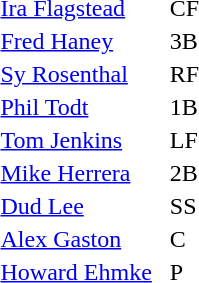<table>
<tr>
<td><a href='#'>Ira Flagstead</a></td>
<td>CF</td>
</tr>
<tr>
<td><a href='#'>Fred Haney</a></td>
<td>3B</td>
</tr>
<tr>
<td><a href='#'>Sy Rosenthal</a></td>
<td>RF</td>
</tr>
<tr>
<td><a href='#'>Phil Todt</a></td>
<td>1B</td>
</tr>
<tr>
<td><a href='#'>Tom Jenkins</a></td>
<td>LF</td>
</tr>
<tr>
<td><a href='#'>Mike Herrera</a></td>
<td>2B</td>
</tr>
<tr>
<td><a href='#'>Dud Lee</a></td>
<td>SS</td>
</tr>
<tr>
<td><a href='#'>Alex Gaston</a></td>
<td>C</td>
</tr>
<tr>
<td><a href='#'>Howard Ehmke</a>  </td>
<td>P</td>
</tr>
<tr>
</tr>
</table>
